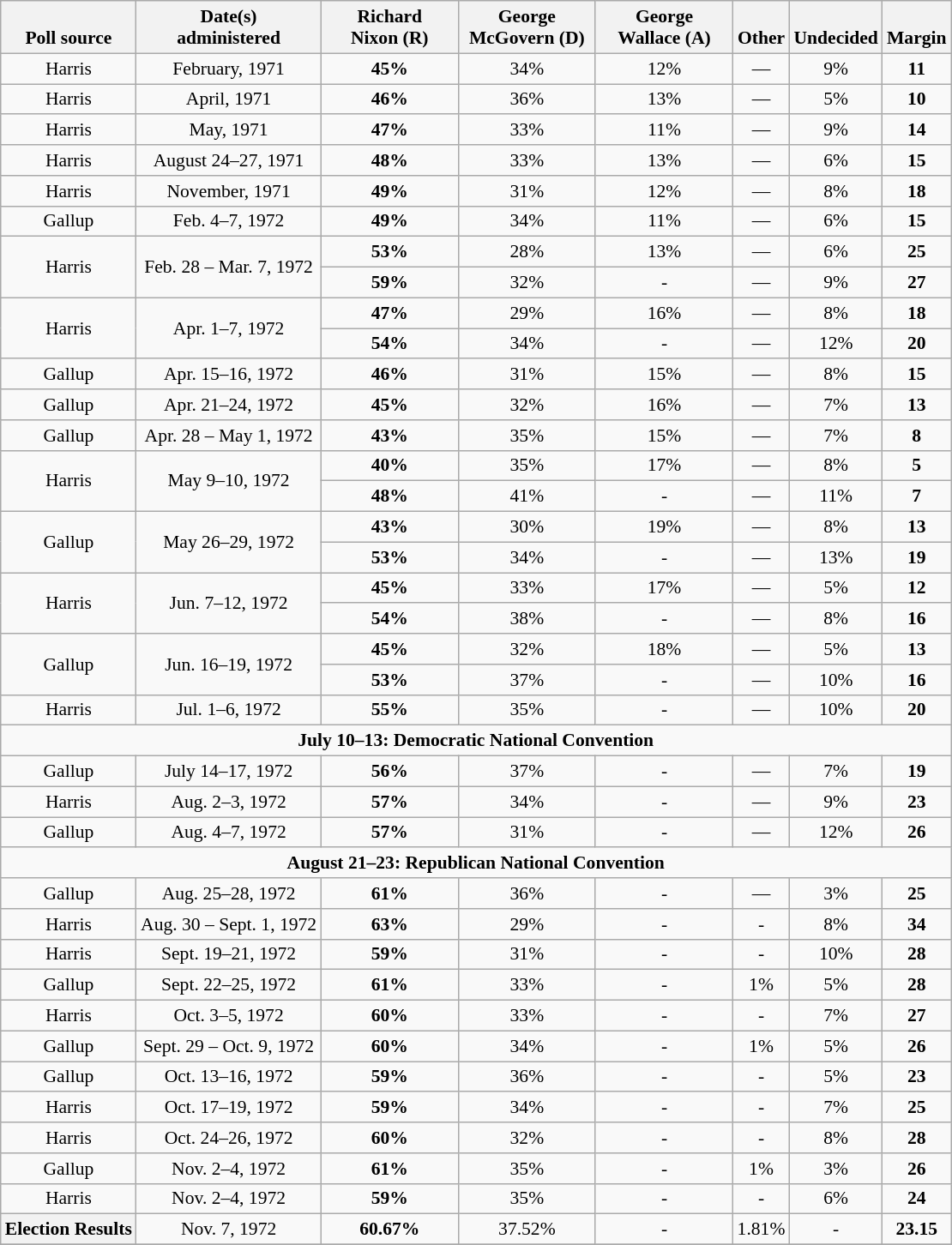<table class="wikitable sortable" style="text-align:center;font-size:90%;line-height:17px">
<tr valign= bottom>
<th>Poll source</th>
<th>Date(s)<br>administered</th>
<th class="unsortable" style="width:100px;">Richard<br>Nixon (R)</th>
<th class="unsortable" style="width:100px;">George<br>McGovern (D)</th>
<th class="unsortable" style="width:100px;">George<br>Wallace (A) </th>
<th class="unsortable">Other</th>
<th class="unsortable">Undecided</th>
<th>Margin</th>
</tr>
<tr>
<td align="center">Harris</td>
<td>February, 1971</td>
<td><strong>45%</strong></td>
<td align="center">34%</td>
<td align="center">12%</td>
<td align="center">—</td>
<td align="center">9%</td>
<td><strong>11</strong></td>
</tr>
<tr>
<td align="center">Harris</td>
<td>April, 1971</td>
<td><strong>46%</strong></td>
<td align="center">36%</td>
<td align="center">13%</td>
<td align="center">—</td>
<td align="center">5%</td>
<td><strong>10</strong></td>
</tr>
<tr>
<td align="center">Harris</td>
<td>May, 1971</td>
<td><strong>47%</strong></td>
<td align="center">33%</td>
<td align="center">11%</td>
<td align="center">—</td>
<td align="center">9%</td>
<td><strong>14</strong></td>
</tr>
<tr>
<td align="center">Harris</td>
<td>August 24–27, 1971</td>
<td><strong>48%</strong></td>
<td align="center">33%</td>
<td align="center">13%</td>
<td align="center">—</td>
<td align="center">6%</td>
<td><strong>15</strong></td>
</tr>
<tr>
<td align="center">Harris</td>
<td>November, 1971</td>
<td><strong>49%</strong></td>
<td align="center">31%</td>
<td align="center">12%</td>
<td align="center">—</td>
<td align="center">8%</td>
<td><strong>18</strong></td>
</tr>
<tr>
<td align="center">Gallup</td>
<td>Feb. 4–7, 1972</td>
<td><strong>49%</strong></td>
<td align="center">34%</td>
<td align="center">11%</td>
<td align="center">—</td>
<td align="center">6%</td>
<td><strong>15</strong></td>
</tr>
<tr>
<td rowspan=2 align="center">Harris</td>
<td rowspan=2>Feb. 28 – Mar. 7, 1972</td>
<td><strong>53%</strong></td>
<td align="center">28%</td>
<td align="center">13%</td>
<td align="center">—</td>
<td align="center">6%</td>
<td><strong>25</strong></td>
</tr>
<tr>
<td><strong>59%</strong></td>
<td align="center">32%</td>
<td align="center">-</td>
<td align="center">—</td>
<td align="center">9%</td>
<td><strong>27</strong></td>
</tr>
<tr>
<td rowspan=2 align="center">Harris</td>
<td rowspan=2>Apr. 1–7, 1972</td>
<td><strong>47%</strong></td>
<td align="center">29%</td>
<td align="center">16%</td>
<td align="center">—</td>
<td align="center">8%</td>
<td><strong>18</strong></td>
</tr>
<tr>
<td><strong>54%</strong></td>
<td align="center">34%</td>
<td align="center">-</td>
<td align="center">—</td>
<td align="center">12%</td>
<td><strong>20</strong></td>
</tr>
<tr>
<td align="center">Gallup</td>
<td>Apr. 15–16, 1972</td>
<td><strong>46%</strong></td>
<td align="center">31%</td>
<td align="center">15%</td>
<td align="center">—</td>
<td align="center">8%</td>
<td><strong>15</strong></td>
</tr>
<tr>
<td align="center">Gallup</td>
<td>Apr. 21–24, 1972</td>
<td><strong>45%</strong></td>
<td align="center">32%</td>
<td align="center">16%</td>
<td align="center">—</td>
<td align="center">7%</td>
<td><strong>13</strong></td>
</tr>
<tr>
<td align="center">Gallup</td>
<td>Apr. 28 – May 1, 1972</td>
<td><strong>43%</strong></td>
<td align="center">35%</td>
<td align="center">15%</td>
<td align="center">—</td>
<td align="center">7%</td>
<td><strong>8</strong></td>
</tr>
<tr>
<td rowspan=2 align="center">Harris</td>
<td rowspan=2>May 9–10, 1972</td>
<td><strong>40%</strong></td>
<td align="center">35%</td>
<td align="center">17%</td>
<td align="center">—</td>
<td align="center">8%</td>
<td><strong>5</strong></td>
</tr>
<tr>
<td><strong>48%</strong></td>
<td align="center">41%</td>
<td align="center">-</td>
<td align="center">—</td>
<td align="center">11%</td>
<td><strong>7</strong></td>
</tr>
<tr>
<td rowspan=2 align="center">Gallup</td>
<td rowspan=2>May 26–29, 1972</td>
<td><strong>43%</strong></td>
<td align="center">30%</td>
<td align="center">19%</td>
<td align="center">—</td>
<td align="center">8%</td>
<td><strong>13</strong></td>
</tr>
<tr>
<td><strong>53%</strong></td>
<td align="center">34%</td>
<td align="center">-</td>
<td align="center">—</td>
<td align="center">13%</td>
<td><strong>19</strong></td>
</tr>
<tr>
<td rowspan=2 align="center">Harris</td>
<td rowspan=2>Jun. 7–12, 1972</td>
<td><strong>45%</strong></td>
<td align="center">33%</td>
<td align="center">17%</td>
<td align="center">—</td>
<td align="center">5%</td>
<td><strong>12</strong></td>
</tr>
<tr>
<td><strong>54%</strong></td>
<td align="center">38%</td>
<td align="center">-</td>
<td align="center">—</td>
<td align="center">8%</td>
<td><strong>16</strong></td>
</tr>
<tr>
<td rowspan=2 align="center">Gallup</td>
<td rowspan=2>Jun. 16–19, 1972</td>
<td><strong>45%</strong></td>
<td align="center">32%</td>
<td align="center">18%</td>
<td align="center">—</td>
<td align="center">5%</td>
<td><strong>13</strong></td>
</tr>
<tr>
<td><strong>53%</strong></td>
<td align="center">37%</td>
<td align="center">-</td>
<td align="center">—</td>
<td align="center">10%</td>
<td><strong>16</strong></td>
</tr>
<tr>
<td align="center">Harris</td>
<td>Jul. 1–6, 1972</td>
<td><strong>55%</strong></td>
<td align="center">35%</td>
<td align="center">-</td>
<td align="center">—</td>
<td align="center">10%</td>
<td><strong>20</strong></td>
</tr>
<tr>
<td colspan="10"  align="center"><strong>July 10–13: Democratic National Convention</strong></td>
</tr>
<tr>
<td align="center">Gallup</td>
<td>July 14–17, 1972</td>
<td><strong>56%</strong></td>
<td align="center">37%</td>
<td align="center">-</td>
<td align="center">—</td>
<td align="center">7%</td>
<td><strong>19</strong></td>
</tr>
<tr>
<td align="center">Harris</td>
<td>Aug. 2–3, 1972</td>
<td><strong>57%</strong></td>
<td align="center">34%</td>
<td align="center">-</td>
<td align="center">—</td>
<td align="center">9%</td>
<td><strong>23</strong></td>
</tr>
<tr>
<td align="center">Gallup</td>
<td>Aug. 4–7, 1972</td>
<td><strong>57%</strong></td>
<td align="center">31%</td>
<td align="center">-</td>
<td align="center">—</td>
<td align="center">12%</td>
<td><strong>26</strong></td>
</tr>
<tr>
<td colspan="10"  align="center"><strong>August 21–23: Republican National Convention</strong></td>
</tr>
<tr>
<td align="center">Gallup</td>
<td>Aug. 25–28, 1972</td>
<td><strong>61%</strong></td>
<td align="center">36%</td>
<td align="center">-</td>
<td align="center">—</td>
<td align="center">3%</td>
<td><strong>25</strong></td>
</tr>
<tr>
<td align="center">Harris</td>
<td>Aug. 30 – Sept. 1, 1972</td>
<td><strong>63%</strong></td>
<td align="center">29%</td>
<td align="center">-</td>
<td align="center">-</td>
<td align="center">8%</td>
<td><strong>34</strong></td>
</tr>
<tr>
<td align="center">Harris</td>
<td>Sept. 19–21, 1972</td>
<td><strong>59%</strong></td>
<td align="center">31%</td>
<td align="center">-</td>
<td align="center">-</td>
<td align="center">10%</td>
<td><strong>28</strong></td>
</tr>
<tr>
<td align="center">Gallup</td>
<td>Sept. 22–25, 1972</td>
<td><strong>61%</strong></td>
<td align="center">33%</td>
<td align="center">-</td>
<td align="center">1%</td>
<td align="center">5%</td>
<td><strong>28</strong></td>
</tr>
<tr>
<td align="center">Harris</td>
<td>Oct. 3–5, 1972</td>
<td><strong>60%</strong></td>
<td align="center">33%</td>
<td align="center">-</td>
<td align="center">-</td>
<td align="center">7%</td>
<td><strong>27</strong></td>
</tr>
<tr>
<td align="center">Gallup</td>
<td>Sept. 29 – Oct. 9, 1972</td>
<td><strong>60%</strong></td>
<td align="center">34%</td>
<td align="center">-</td>
<td align="center">1%</td>
<td align="center">5%</td>
<td><strong>26</strong></td>
</tr>
<tr>
<td align="center">Gallup</td>
<td>Oct. 13–16, 1972</td>
<td><strong>59%</strong></td>
<td align="center">36%</td>
<td align="center">-</td>
<td align="center">-</td>
<td align="center">5%</td>
<td><strong>23</strong></td>
</tr>
<tr>
<td align="center">Harris</td>
<td>Oct. 17–19, 1972</td>
<td><strong>59%</strong></td>
<td align="center">34%</td>
<td align="center">-</td>
<td align="center">-</td>
<td align="center">7%</td>
<td><strong>25</strong></td>
</tr>
<tr>
<td align="center">Harris</td>
<td>Oct. 24–26, 1972</td>
<td><strong>60%</strong></td>
<td align="center">32%</td>
<td align="center">-</td>
<td align="center">-</td>
<td align="center">8%</td>
<td><strong>28</strong></td>
</tr>
<tr>
<td align="center">Gallup</td>
<td>Nov. 2–4, 1972</td>
<td><strong>61%</strong></td>
<td align="center">35%</td>
<td align="center">-</td>
<td align="center">1%</td>
<td align="center">3%</td>
<td><strong>26</strong></td>
</tr>
<tr>
<td align="center">Harris</td>
<td>Nov. 2–4, 1972</td>
<td><strong>59%</strong></td>
<td align="center">35%</td>
<td align="center">-</td>
<td align="center">-</td>
<td align="center">6%</td>
<td><strong>24</strong></td>
</tr>
<tr>
<th><strong>Election Results</strong></th>
<td>Nov. 7, 1972</td>
<td align="center" ><strong>60.67%</strong></td>
<td align="center">37.52%</td>
<td align="center">-</td>
<td align="center">1.81%</td>
<td align="center">-</td>
<td><strong>23.15</strong></td>
</tr>
<tr>
</tr>
</table>
